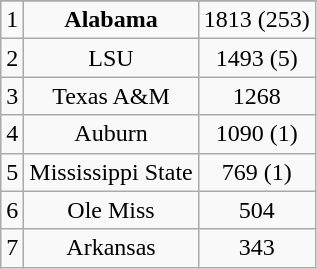<table class="wikitable" style="display: inline-table;">
<tr align="center">
</tr>
<tr align="center">
<td>1</td>
<td><strong>Alabama</strong></td>
<td>1813 (253)</td>
</tr>
<tr align="center">
<td>2</td>
<td>LSU</td>
<td>1493 (5)</td>
</tr>
<tr align="center">
<td>3</td>
<td>Texas A&M</td>
<td>1268</td>
</tr>
<tr align="center">
<td>4</td>
<td>Auburn</td>
<td>1090 (1)</td>
</tr>
<tr align="center">
<td>5</td>
<td>Mississippi State</td>
<td>769 (1)</td>
</tr>
<tr align="center">
<td>6</td>
<td>Ole Miss</td>
<td>504</td>
</tr>
<tr align="center">
<td>7</td>
<td>Arkansas</td>
<td>343</td>
</tr>
</table>
